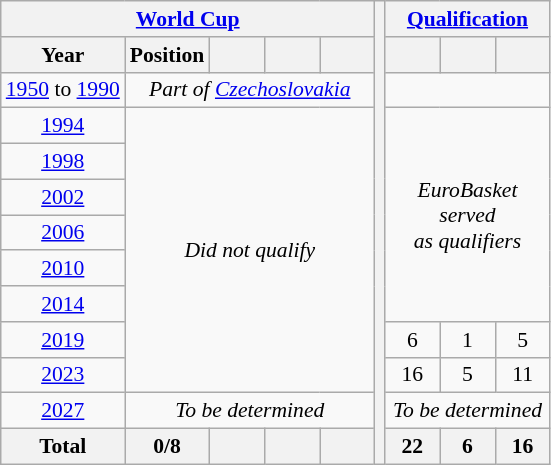<table class="wikitable" style="text-align: center;font-size:90%;">
<tr>
<th colspan=5><a href='#'>World Cup</a></th>
<th rowspan=13></th>
<th colspan=3><a href='#'>Qualification</a></th>
</tr>
<tr>
<th>Year</th>
<th>Position</th>
<th width=30></th>
<th width=30></th>
<th width=30></th>
<th width=30></th>
<th width=30></th>
<th width=30></th>
</tr>
<tr>
<td><a href='#'>1950</a> to <a href='#'>1990</a></td>
<td colspan=4><em>Part of <a href='#'>Czechoslovakia</a></em></td>
</tr>
<tr>
<td> <a href='#'>1994</a></td>
<td colspan=4 rowspan=8><em>Did not qualify</em></td>
<td colspan=3 rowspan=6><em>EuroBasket served<br>as qualifiers</em></td>
</tr>
<tr>
<td> <a href='#'>1998</a></td>
</tr>
<tr>
<td> <a href='#'>2002</a></td>
</tr>
<tr>
<td> <a href='#'>2006</a></td>
</tr>
<tr>
<td> <a href='#'>2010</a></td>
</tr>
<tr>
<td> <a href='#'>2014</a></td>
</tr>
<tr>
<td> <a href='#'>2019</a></td>
<td>6</td>
<td>1</td>
<td>5</td>
</tr>
<tr>
<td> <a href='#'>2023</a></td>
<td>16</td>
<td>5</td>
<td>11</td>
</tr>
<tr>
<td> <a href='#'>2027</a></td>
<td colspan=4><em>To be determined</em></td>
<td colspan=3><em>To be determined</em></td>
</tr>
<tr>
<th>Total</th>
<th>0/8</th>
<th></th>
<th></th>
<th></th>
<th>22</th>
<th>6</th>
<th>16</th>
</tr>
</table>
